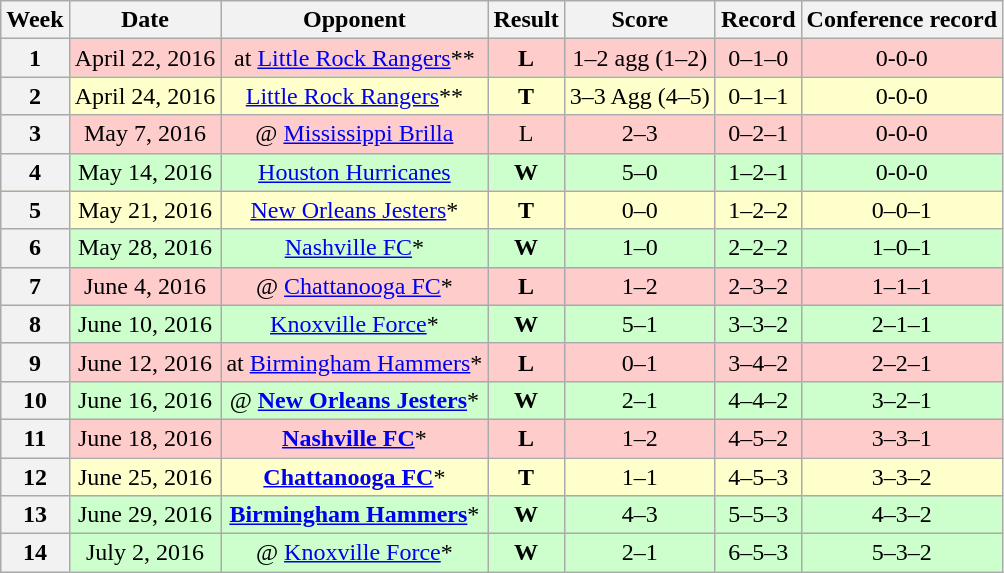<table class="wikitable" style="text-align:center">
<tr>
<th>Week</th>
<th>Date</th>
<th>Opponent</th>
<th>Result</th>
<th>Score</th>
<th>Record</th>
<th>Conference record</th>
</tr>
<tr bgcolor="ffcccc">
<th>1</th>
<td>April 22, 2016</td>
<td>at <a href='#'>Little Rock Rangers</a>**</td>
<td><strong>L</strong></td>
<td>1–2 agg (1–2)</td>
<td>0–1–0</td>
<td>0-0-0</td>
</tr>
<tr bgcolor="ffffcc">
<th>2</th>
<td>April 24, 2016</td>
<td><a href='#'>Little Rock Rangers</a>**</td>
<td><strong>T</strong></td>
<td>3–3 Agg (4–5)</td>
<td>0–1–1</td>
<td>0-0-0</td>
</tr>
<tr bgcolor="ffcccc">
<th>3</th>
<td>May 7, 2016</td>
<td>@ <a href='#'>Mississippi Brilla</a></td>
<td>L</td>
<td>2–3</td>
<td>0–2–1</td>
<td>0-0-0</td>
</tr>
<tr bgcolor="ccffcc">
<th>4</th>
<td>May 14, 2016</td>
<td><a href='#'>Houston Hurricanes</a></td>
<td><strong>W</strong></td>
<td>5–0</td>
<td>1–2–1</td>
<td>0-0-0</td>
</tr>
<tr bgcolor="ffffcc">
<th>5</th>
<td>May 21, 2016</td>
<td><a href='#'>New Orleans Jesters</a>*</td>
<td><strong>T</strong></td>
<td>0–0</td>
<td>1–2–2</td>
<td>0–0–1</td>
</tr>
<tr bgcolor="ccffcc">
<th>6</th>
<td>May 28, 2016</td>
<td><a href='#'>Nashville FC</a>*</td>
<td><strong>W</strong></td>
<td>1–0</td>
<td>2–2–2</td>
<td>1–0–1</td>
</tr>
<tr bgcolor="ffcccc">
<th>7</th>
<td>June 4, 2016</td>
<td>@ <a href='#'>Chattanooga FC</a>*</td>
<td><strong>L</strong></td>
<td>1–2</td>
<td>2–3–2</td>
<td>1–1–1</td>
</tr>
<tr bgcolor="ccffcc">
<th>8</th>
<td>June 10, 2016</td>
<td><a href='#'>Knoxville Force</a>*</td>
<td><strong>W</strong></td>
<td>5–1</td>
<td>3–3–2</td>
<td>2–1–1</td>
</tr>
<tr bgcolor="ffcccc">
<th>9</th>
<td>June 12, 2016</td>
<td>at <a href='#'>Birmingham Hammers</a>*</td>
<td><strong>L</strong></td>
<td>0–1</td>
<td>3–4–2</td>
<td>2–2–1</td>
</tr>
<tr bgcolor="ccffcc">
<th>10</th>
<td>June 16, 2016</td>
<td>@ <strong><a href='#'>New Orleans Jesters</a></strong>*</td>
<td><strong>W</strong></td>
<td>2–1</td>
<td>4–4–2</td>
<td>3–2–1</td>
</tr>
<tr bgcolor="ffcccc">
<th>11</th>
<td>June 18, 2016</td>
<td><strong><a href='#'>Nashville FC</a></strong>*</td>
<td><strong>L</strong></td>
<td>1–2</td>
<td>4–5–2</td>
<td>3–3–1</td>
</tr>
<tr bgcolor="ffffcc">
<th>12</th>
<td>June 25, 2016</td>
<td><strong><a href='#'>Chattanooga FC</a></strong>*</td>
<td><strong>T</strong></td>
<td>1–1</td>
<td>4–5–3</td>
<td>3–3–2</td>
</tr>
<tr bgcolor="ccffcc">
<th>13</th>
<td>June 29, 2016</td>
<td><strong><a href='#'>Birmingham Hammers</a></strong>*</td>
<td><strong>W</strong></td>
<td>4–3</td>
<td>5–5–3</td>
<td>4–3–2</td>
</tr>
<tr bgcolor="ccffcc">
<th>14</th>
<td>July 2, 2016</td>
<td>@ <a href='#'>Knoxville Force</a>*</td>
<td><strong>W</strong></td>
<td>2–1</td>
<td>6–5–3</td>
<td>5–3–2</td>
</tr>
</table>
